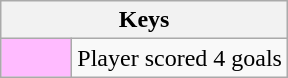<table class="wikitable plainrowheaders">
<tr>
<th colspan="2" scope="col">Keys</th>
</tr>
<tr>
<th width="40px" scope="row" align="left" style="background:#ffbbff"></th>
<td align="left">Player scored 4 goals</td>
</tr>
</table>
